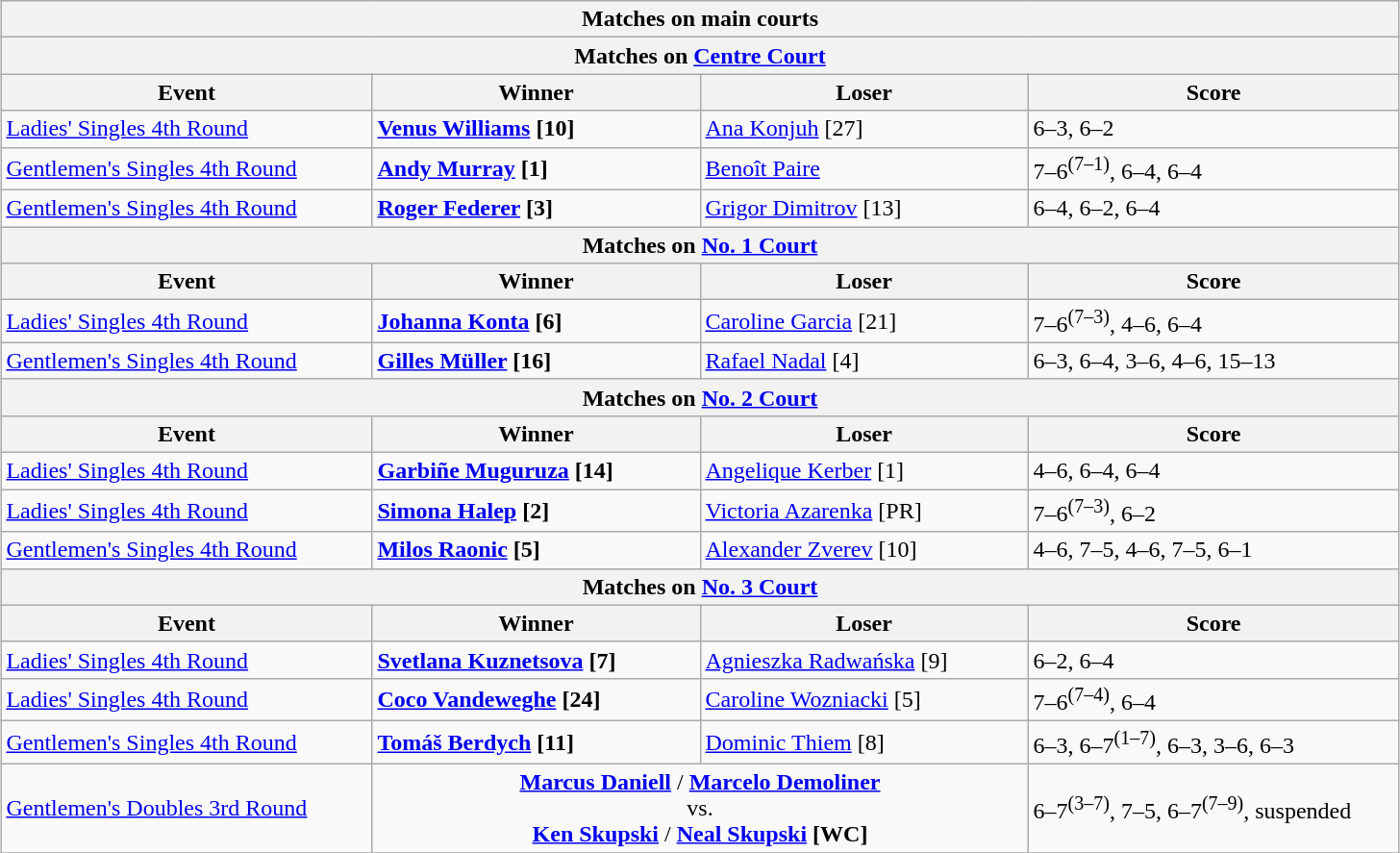<table class="wikitable collapsible uncollapsed" style="margin:auto;">
<tr>
<th colspan="4" style="white-space:nowrap;">Matches on main courts</th>
</tr>
<tr>
<th colspan="4">Matches on <a href='#'>Centre Court</a></th>
</tr>
<tr>
<th width=250>Event</th>
<th width=220>Winner</th>
<th width=220>Loser</th>
<th width=250>Score</th>
</tr>
<tr>
<td><a href='#'>Ladies' Singles 4th Round</a></td>
<td> <strong><a href='#'>Venus Williams</a> [10]</strong></td>
<td> <a href='#'>Ana Konjuh</a> [27]</td>
<td>6–3, 6–2</td>
</tr>
<tr>
<td><a href='#'>Gentlemen's Singles 4th Round</a></td>
<td> <strong><a href='#'>Andy Murray</a> [1]</strong></td>
<td> <a href='#'>Benoît Paire</a></td>
<td>7–6<sup>(7–1)</sup>, 6–4, 6–4</td>
</tr>
<tr>
<td><a href='#'>Gentlemen's Singles 4th Round</a></td>
<td> <strong><a href='#'>Roger Federer</a> [3]</strong></td>
<td> <a href='#'>Grigor Dimitrov</a> [13]</td>
<td>6–4, 6–2, 6–4</td>
</tr>
<tr>
<th colspan="4">Matches on <a href='#'>No. 1 Court</a></th>
</tr>
<tr>
<th width=220>Event</th>
<th width=220>Winner</th>
<th width=220>Loser</th>
<th width=250>Score</th>
</tr>
<tr>
<td><a href='#'>Ladies' Singles 4th Round</a></td>
<td> <strong><a href='#'>Johanna Konta</a> [6]</strong></td>
<td> <a href='#'>Caroline Garcia</a> [21]</td>
<td>7–6<sup>(7–3)</sup>, 4–6, 6–4</td>
</tr>
<tr>
<td><a href='#'>Gentlemen's Singles 4th Round</a></td>
<td> <strong><a href='#'>Gilles Müller</a> [16]</strong></td>
<td> <a href='#'>Rafael Nadal</a> [4]</td>
<td>6–3, 6–4, 3–6, 4–6, 15–13</td>
</tr>
<tr>
<th colspan="4">Matches on <a href='#'>No. 2 Court</a></th>
</tr>
<tr>
<th width=220>Event</th>
<th width=220>Winner</th>
<th width=220>Loser</th>
<th width=250>Score</th>
</tr>
<tr>
<td><a href='#'>Ladies' Singles 4th Round</a></td>
<td> <strong><a href='#'>Garbiñe Muguruza</a> [14]</strong></td>
<td> <a href='#'>Angelique Kerber</a> [1]</td>
<td>4–6, 6–4, 6–4</td>
</tr>
<tr>
<td><a href='#'>Ladies' Singles 4th Round</a></td>
<td> <strong><a href='#'>Simona Halep</a> [2]</strong></td>
<td> <a href='#'>Victoria Azarenka</a> [PR]</td>
<td>7–6<sup>(7–3)</sup>, 6–2</td>
</tr>
<tr>
<td><a href='#'>Gentlemen's Singles 4th Round</a></td>
<td> <strong><a href='#'>Milos Raonic</a> [5]</strong></td>
<td> <a href='#'>Alexander Zverev</a> [10]</td>
<td>4–6, 7–5, 4–6, 7–5, 6–1</td>
</tr>
<tr>
<th colspan="4">Matches on <a href='#'>No. 3 Court</a></th>
</tr>
<tr>
<th width=220>Event</th>
<th width=220>Winner</th>
<th width=220>Loser</th>
<th width=250>Score</th>
</tr>
<tr>
<td><a href='#'>Ladies' Singles 4th Round</a></td>
<td> <strong><a href='#'>Svetlana Kuznetsova</a> [7]</strong></td>
<td> <a href='#'>Agnieszka Radwańska</a> [9]</td>
<td>6–2, 6–4</td>
</tr>
<tr>
<td><a href='#'>Ladies' Singles 4th Round</a></td>
<td> <strong><a href='#'>Coco Vandeweghe</a> [24]</strong></td>
<td> <a href='#'>Caroline Wozniacki</a> [5]</td>
<td>7–6<sup>(7–4)</sup>, 6–4</td>
</tr>
<tr>
<td><a href='#'>Gentlemen's Singles 4th Round</a></td>
<td> <strong><a href='#'>Tomáš Berdych</a> [11]</strong></td>
<td> <a href='#'>Dominic Thiem</a> [8]</td>
<td>6–3, 6–7<sup>(1–7)</sup>, 6–3, 3–6, 6–3</td>
</tr>
<tr>
<td><a href='#'>Gentlemen's Doubles 3rd Round</a></td>
<td align="center" colspan="2"> <strong><a href='#'>Marcus Daniell</a></strong> /  <strong><a href='#'>Marcelo Demoliner</a></strong><br>vs.<br> <strong><a href='#'>Ken Skupski</a></strong> /  <strong><a href='#'>Neal Skupski</a> [WC]</strong></td>
<td>6–7<sup>(3–7)</sup>, 7–5, 6–7<sup>(7–9)</sup>, suspended</td>
</tr>
<tr>
</tr>
</table>
